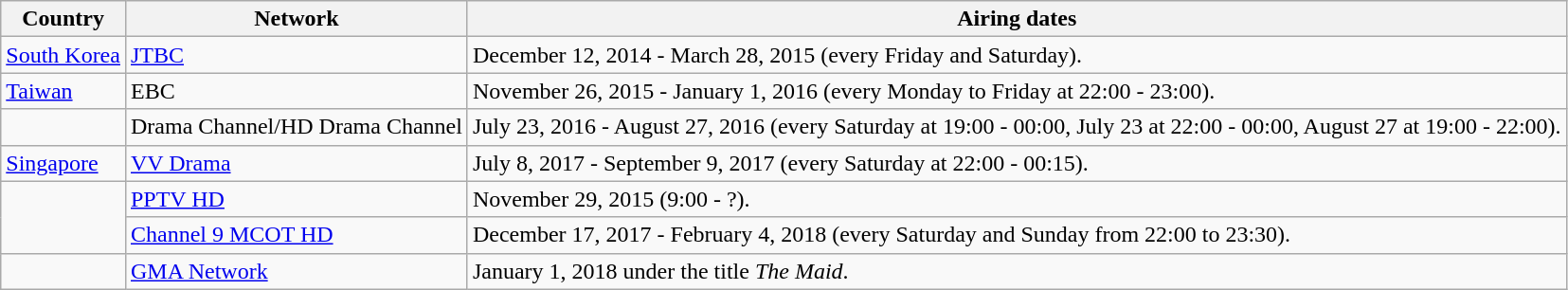<table class="wikitable">
<tr>
<th>Country</th>
<th>Network</th>
<th>Airing dates</th>
</tr>
<tr>
<td> <a href='#'>South Korea</a></td>
<td><a href='#'>JTBC</a></td>
<td>December 12, 2014 - March 28, 2015 (every Friday and Saturday).</td>
</tr>
<tr>
<td> <a href='#'>Taiwan</a></td>
<td>EBC</td>
<td>November 26, 2015 - January 1, 2016 (every Monday to Friday at 22:00 - 23:00).</td>
</tr>
<tr>
<td></td>
<td>Drama Channel/HD Drama Channel</td>
<td>July 23, 2016 - August 27, 2016 (every Saturday at 19:00 - 00:00, July 23 at 22:00 - 00:00, August 27 at 19:00 - 22:00).</td>
</tr>
<tr>
<td> <a href='#'>Singapore</a></td>
<td><a href='#'>VV Drama</a></td>
<td>July 8, 2017 - September 9, 2017 (every Saturday at 22:00 - 00:15).</td>
</tr>
<tr>
<td rowspan="2"></td>
<td><a href='#'>PPTV HD</a></td>
<td>November 29, 2015 (9:00 - ?).</td>
</tr>
<tr>
<td><a href='#'>Channel 9 MCOT HD</a></td>
<td>December 17, 2017 - February 4, 2018 (every Saturday and Sunday from 22:00 to 23:30).</td>
</tr>
<tr>
<td></td>
<td><a href='#'>GMA Network</a></td>
<td>January 1, 2018 under the title <em>The Maid</em>.</td>
</tr>
</table>
